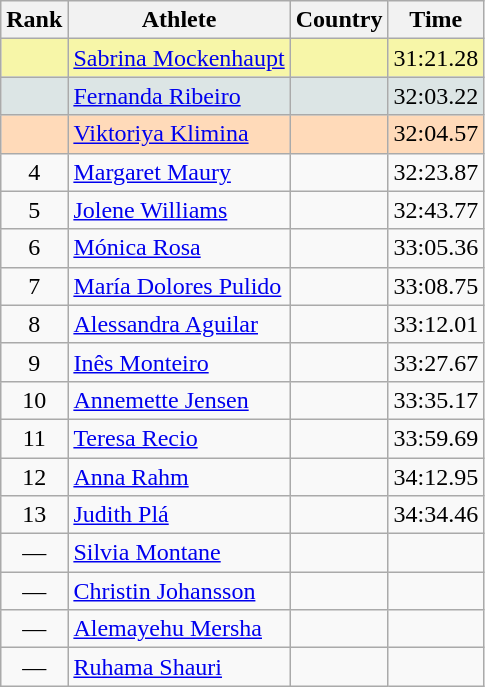<table class="wikitable">
<tr>
<th>Rank</th>
<th>Athlete</th>
<th>Country</th>
<th>Time</th>
</tr>
<tr bgcolor=#F7F6A8>
<td align=center></td>
<td><a href='#'>Sabrina Mockenhaupt</a></td>
<td></td>
<td>31:21.28</td>
</tr>
<tr bgcolor=#DCE5E5>
<td align=center></td>
<td><a href='#'>Fernanda Ribeiro</a></td>
<td></td>
<td>32:03.22</td>
</tr>
<tr bgcolor=#FFDAB9>
<td align=center></td>
<td><a href='#'>Viktoriya Klimina</a></td>
<td></td>
<td>32:04.57</td>
</tr>
<tr>
<td align=center>4</td>
<td><a href='#'>Margaret Maury</a></td>
<td></td>
<td>32:23.87</td>
</tr>
<tr>
<td align=center>5</td>
<td><a href='#'>Jolene Williams</a></td>
<td></td>
<td>32:43.77</td>
</tr>
<tr>
<td align=center>6</td>
<td><a href='#'>Mónica Rosa</a></td>
<td></td>
<td>33:05.36</td>
</tr>
<tr>
<td align=center>7</td>
<td><a href='#'>María Dolores Pulido</a></td>
<td></td>
<td>33:08.75</td>
</tr>
<tr>
<td align=center>8</td>
<td><a href='#'>Alessandra Aguilar</a></td>
<td></td>
<td>33:12.01</td>
</tr>
<tr>
<td align=center>9</td>
<td><a href='#'>Inês Monteiro</a></td>
<td></td>
<td>33:27.67</td>
</tr>
<tr>
<td align=center>10</td>
<td><a href='#'>Annemette Jensen</a></td>
<td></td>
<td>33:35.17</td>
</tr>
<tr>
<td align=center>11</td>
<td><a href='#'>Teresa Recio</a></td>
<td></td>
<td>33:59.69</td>
</tr>
<tr>
<td align=center>12</td>
<td><a href='#'>Anna Rahm</a></td>
<td></td>
<td>34:12.95</td>
</tr>
<tr>
<td align=center>13</td>
<td><a href='#'>Judith Plá</a></td>
<td></td>
<td>34:34.46</td>
</tr>
<tr>
<td align=center>—</td>
<td><a href='#'>Silvia Montane</a></td>
<td></td>
<td></td>
</tr>
<tr>
<td align=center>—</td>
<td><a href='#'>Christin Johansson</a></td>
<td></td>
<td></td>
</tr>
<tr>
<td align=center>—</td>
<td><a href='#'>Alemayehu Mersha</a></td>
<td></td>
<td></td>
</tr>
<tr>
<td align=center>—</td>
<td><a href='#'>Ruhama Shauri</a></td>
<td></td>
<td></td>
</tr>
</table>
